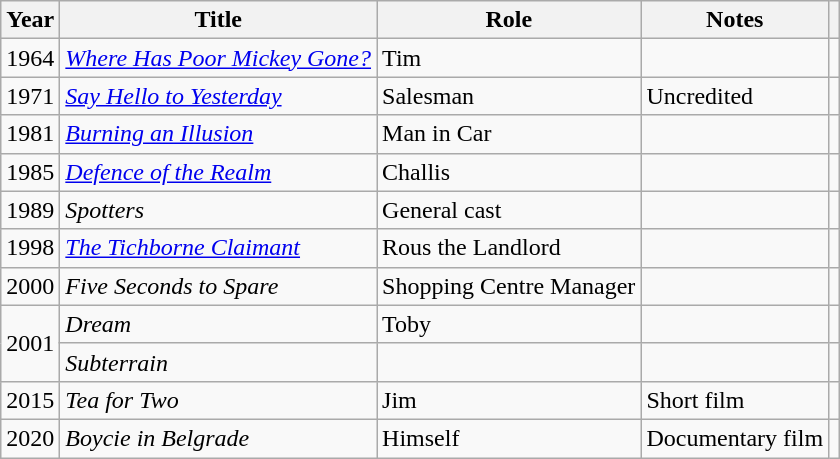<table class="wikitable sortable">
<tr>
<th>Year</th>
<th>Title</th>
<th>Role</th>
<th>Notes</th>
<th class=unsortable></th>
</tr>
<tr>
<td>1964</td>
<td><em><a href='#'>Where Has Poor Mickey Gone?</a></em></td>
<td>Tim</td>
<td></td>
<td></td>
</tr>
<tr>
<td>1971</td>
<td><em><a href='#'>Say Hello to Yesterday</a></em></td>
<td>Salesman</td>
<td>Uncredited</td>
<td></td>
</tr>
<tr>
<td>1981</td>
<td><em><a href='#'>Burning an Illusion</a></em></td>
<td>Man in Car</td>
<td></td>
<td></td>
</tr>
<tr>
<td>1985</td>
<td><em><a href='#'>Defence of the Realm</a></em></td>
<td>Challis</td>
<td></td>
<td></td>
</tr>
<tr>
<td>1989</td>
<td><em>Spotters</em></td>
<td>General cast</td>
<td></td>
<td></td>
</tr>
<tr>
<td>1998</td>
<td><em><a href='#'>The Tichborne Claimant</a></em></td>
<td>Rous the Landlord</td>
<td></td>
<td></td>
</tr>
<tr>
<td>2000</td>
<td><em>Five Seconds to Spare</em></td>
<td>Shopping Centre Manager</td>
<td></td>
<td></td>
</tr>
<tr>
<td rowspan=2>2001</td>
<td><em>Dream</em></td>
<td>Toby</td>
<td></td>
<td></td>
</tr>
<tr>
<td><em>Subterrain</em></td>
<td></td>
<td></td>
<td></td>
</tr>
<tr>
<td>2015</td>
<td><em>Tea for Two</em></td>
<td>Jim</td>
<td>Short film</td>
<td></td>
</tr>
<tr>
<td>2020</td>
<td><em>Boycie in Belgrade</em></td>
<td>Himself</td>
<td>Documentary film</td>
<td></td>
</tr>
</table>
